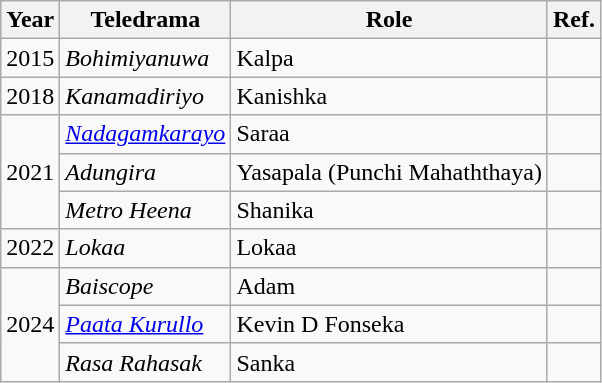<table class="wikitable">
<tr>
<th>Year</th>
<th>Teledrama</th>
<th>Role</th>
<th>Ref.</th>
</tr>
<tr>
<td>2015</td>
<td><em>Bohimiyanuwa</em></td>
<td>Kalpa</td>
<td></td>
</tr>
<tr>
<td>2018</td>
<td><em>Kanamadiriyo</em></td>
<td>Kanishka</td>
<td></td>
</tr>
<tr>
<td rowspan="3">2021</td>
<td><em><a href='#'>Nadagamkarayo</a></em></td>
<td>Saraa</td>
<td></td>
</tr>
<tr>
<td><em>Adungira</em></td>
<td>Yasapala (Punchi Mahaththaya)</td>
<td></td>
</tr>
<tr>
<td><em>Metro Heena</em></td>
<td>Shanika</td>
<td></td>
</tr>
<tr>
<td>2022</td>
<td><em>Lokaa</em></td>
<td>Lokaa</td>
<td></td>
</tr>
<tr>
<td rowspan="3">2024</td>
<td><em>Baiscope</em></td>
<td>Adam</td>
<td></td>
</tr>
<tr>
<td><em><a href='#'>Paata Kurullo</a></em></td>
<td>Kevin D Fonseka</td>
<td></td>
</tr>
<tr>
<td><em>Rasa Rahasak</em></td>
<td>Sanka</td>
<td></td>
</tr>
</table>
